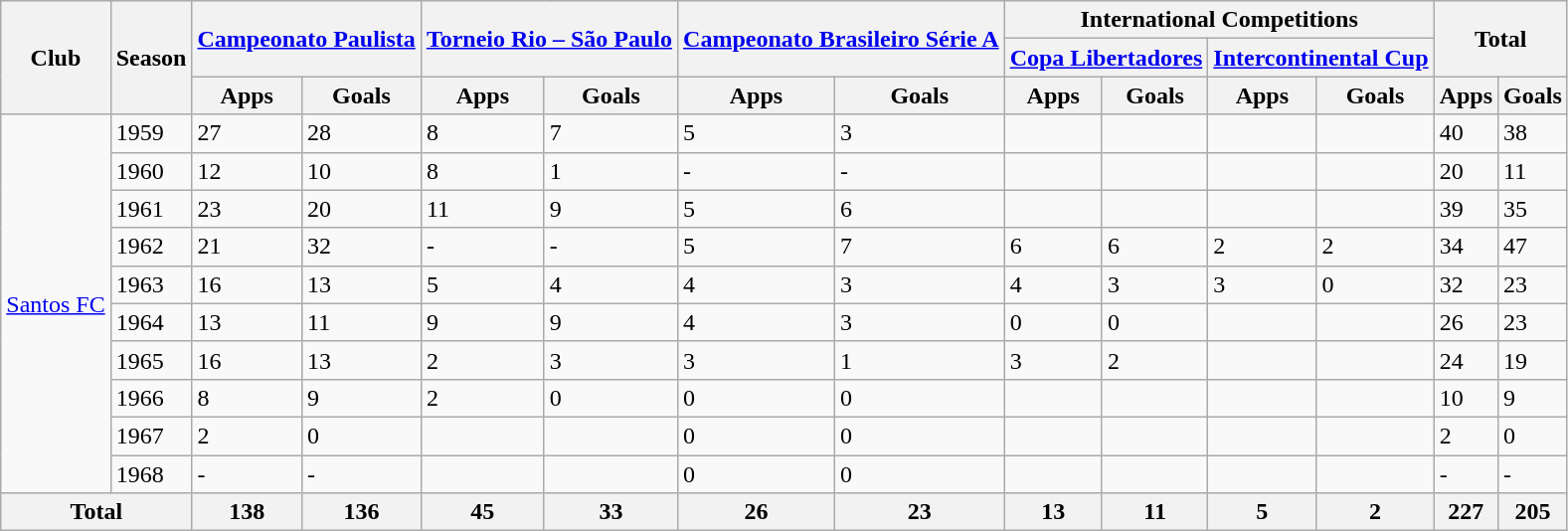<table class="wikitable">
<tr>
<th rowspan="3">Club</th>
<th rowspan="3">Season</th>
<th colspan="2" rowspan="2"><a href='#'>Campeonato Paulista</a></th>
<th colspan="2" rowspan="2"><a href='#'>Torneio Rio – São Paulo</a></th>
<th colspan="2" rowspan="2"><a href='#'>Campeonato Brasileiro Série A</a></th>
<th colspan="4">International Competitions</th>
<th colspan="2" rowspan="2">Total</th>
</tr>
<tr>
<th colspan="2"><a href='#'>Copa Libertadores</a></th>
<th colspan="2"><a href='#'>Intercontinental Cup</a></th>
</tr>
<tr>
<th>Apps</th>
<th>Goals</th>
<th>Apps</th>
<th>Goals</th>
<th>Apps</th>
<th>Goals</th>
<th>Apps</th>
<th>Goals</th>
<th>Apps</th>
<th>Goals</th>
<th>Apps</th>
<th>Goals</th>
</tr>
<tr>
<td rowspan="10"><a href='#'>Santos FC</a></td>
<td>1959</td>
<td>27</td>
<td>28</td>
<td>8</td>
<td>7</td>
<td>5</td>
<td>3</td>
<td></td>
<td></td>
<td></td>
<td></td>
<td>40</td>
<td>38</td>
</tr>
<tr>
<td>1960</td>
<td>12</td>
<td>10</td>
<td>8</td>
<td>1</td>
<td>-</td>
<td>-</td>
<td></td>
<td></td>
<td></td>
<td></td>
<td>20</td>
<td>11</td>
</tr>
<tr>
<td>1961</td>
<td>23</td>
<td>20</td>
<td>11</td>
<td>9</td>
<td>5</td>
<td>6</td>
<td></td>
<td></td>
<td></td>
<td></td>
<td>39</td>
<td>35</td>
</tr>
<tr>
<td>1962</td>
<td>21</td>
<td>32</td>
<td>-</td>
<td>-</td>
<td>5</td>
<td>7</td>
<td>6</td>
<td>6</td>
<td>2</td>
<td>2</td>
<td>34</td>
<td>47</td>
</tr>
<tr>
<td>1963</td>
<td>16</td>
<td>13</td>
<td>5</td>
<td>4</td>
<td>4</td>
<td>3</td>
<td>4</td>
<td>3</td>
<td>3</td>
<td>0</td>
<td>32</td>
<td>23</td>
</tr>
<tr>
<td>1964</td>
<td>13</td>
<td>11</td>
<td>9</td>
<td>9</td>
<td>4</td>
<td>3</td>
<td>0</td>
<td>0</td>
<td></td>
<td></td>
<td>26</td>
<td>23</td>
</tr>
<tr>
<td>1965</td>
<td>16</td>
<td>13</td>
<td>2</td>
<td>3</td>
<td>3</td>
<td>1</td>
<td>3</td>
<td>2</td>
<td></td>
<td></td>
<td>24</td>
<td>19</td>
</tr>
<tr>
<td>1966</td>
<td>8</td>
<td>9</td>
<td>2</td>
<td>0</td>
<td>0</td>
<td>0</td>
<td></td>
<td></td>
<td></td>
<td></td>
<td>10</td>
<td>9</td>
</tr>
<tr>
<td>1967</td>
<td>2</td>
<td>0</td>
<td></td>
<td></td>
<td>0</td>
<td>0</td>
<td></td>
<td></td>
<td></td>
<td></td>
<td>2</td>
<td>0</td>
</tr>
<tr>
<td>1968</td>
<td>-</td>
<td>-</td>
<td></td>
<td></td>
<td>0</td>
<td>0</td>
<td></td>
<td></td>
<td></td>
<td></td>
<td>-</td>
<td>-</td>
</tr>
<tr>
<th colspan="2">Total</th>
<th>138</th>
<th>136</th>
<th>45</th>
<th>33</th>
<th>26</th>
<th>23</th>
<th>13</th>
<th>11</th>
<th>5</th>
<th>2</th>
<th>227</th>
<th>205</th>
</tr>
</table>
